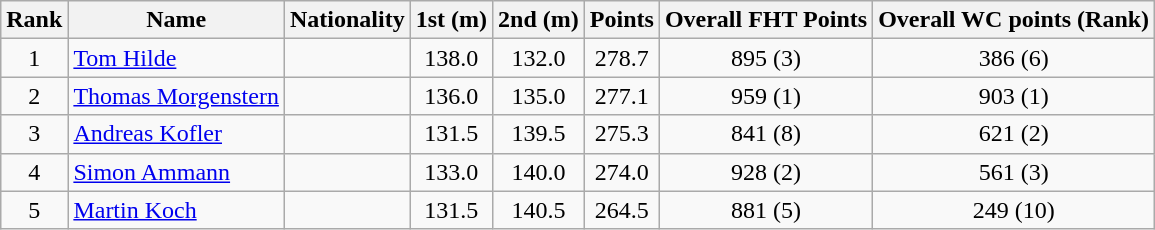<table class="wikitable">
<tr>
<th align=Center>Rank</th>
<th>Name</th>
<th>Nationality</th>
<th align=Center>1st (m)</th>
<th>2nd (m)</th>
<th>Points</th>
<th>Overall FHT Points</th>
<th>Overall WC points (Rank)</th>
</tr>
<tr>
<td align=center>1</td>
<td align=left><a href='#'>Tom Hilde</a></td>
<td align=left></td>
<td align=center>138.0</td>
<td align=center>132.0</td>
<td align=center>278.7</td>
<td align=center>895 (3)</td>
<td align=center>386 (6)</td>
</tr>
<tr>
<td align=center>2</td>
<td align=left><a href='#'>Thomas Morgenstern</a></td>
<td align=left></td>
<td align=center>136.0</td>
<td align=center>135.0</td>
<td align=center>277.1</td>
<td align=center>959 (1)</td>
<td align=center>903 (1)</td>
</tr>
<tr>
<td align=center>3</td>
<td align=left><a href='#'>Andreas Kofler</a></td>
<td align=left></td>
<td align=center>131.5</td>
<td align=center>139.5</td>
<td align=center>275.3</td>
<td align=center>841 (8)</td>
<td align=center>621 (2)</td>
</tr>
<tr>
<td align=center>4</td>
<td align=left><a href='#'>Simon Ammann</a></td>
<td align=left></td>
<td align=center>133.0</td>
<td align=center>140.0</td>
<td align=center>274.0</td>
<td align=center>928 (2)</td>
<td align=center>561 (3)</td>
</tr>
<tr>
<td align=center>5</td>
<td align=left><a href='#'>Martin Koch</a></td>
<td align=left></td>
<td align=center>131.5</td>
<td align=center>140.5</td>
<td align=center>264.5</td>
<td align=center>881 (5)</td>
<td align=center>249 (10)</td>
</tr>
</table>
